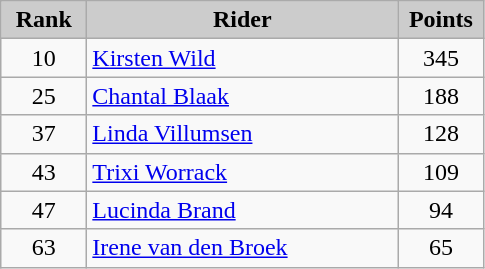<table class="wikitable alternance" style="text-align:center;">
<tr>
<th scope="col" style="background-color:#CCCCCC; width:50px;">Rank</th>
<th scope="col" style="background-color:#CCCCCC; width:200px;">Rider</th>
<th scope="col" style="background-color:#CCCCCC; width:50px;">Points</th>
</tr>
<tr>
<td>10</td>
<td style="text-align:left;"> <a href='#'>Kirsten Wild</a></td>
<td>345</td>
</tr>
<tr>
<td>25</td>
<td style="text-align:left;"> <a href='#'>Chantal Blaak</a></td>
<td>188</td>
</tr>
<tr>
<td>37</td>
<td style="text-align:left;"> <a href='#'>Linda Villumsen</a></td>
<td>128</td>
</tr>
<tr>
<td>43</td>
<td style="text-align:left;"> <a href='#'>Trixi Worrack</a></td>
<td>109</td>
</tr>
<tr>
<td>47</td>
<td style="text-align:left;"> <a href='#'>Lucinda Brand</a></td>
<td>94</td>
</tr>
<tr>
<td>63</td>
<td style="text-align:left;"> <a href='#'>Irene van den Broek</a></td>
<td>65</td>
</tr>
</table>
